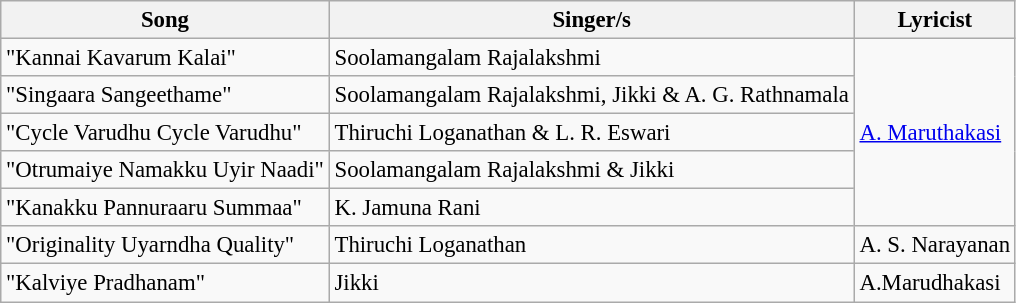<table class="wikitable" style="font-size:95%;">
<tr>
<th>Song</th>
<th>Singer/s</th>
<th>Lyricist</th>
</tr>
<tr>
<td>"Kannai Kavarum Kalai"</td>
<td>Soolamangalam Rajalakshmi</td>
<td rowspan=5><a href='#'>A. Maruthakasi</a></td>
</tr>
<tr>
<td>"Singaara Sangeethame"</td>
<td>Soolamangalam Rajalakshmi, Jikki & A. G. Rathnamala</td>
</tr>
<tr>
<td>"Cycle Varudhu Cycle Varudhu"</td>
<td>Thiruchi Loganathan & L. R. Eswari</td>
</tr>
<tr>
<td>"Otrumaiye Namakku Uyir Naadi"</td>
<td>Soolamangalam Rajalakshmi & Jikki</td>
</tr>
<tr>
<td>"Kanakku Pannuraaru Summaa"</td>
<td>K. Jamuna Rani</td>
</tr>
<tr>
<td>"Originality Uyarndha Quality"</td>
<td>Thiruchi Loganathan</td>
<td>A. S. Narayanan</td>
</tr>
<tr>
<td>"Kalviye Pradhanam"</td>
<td>Jikki</td>
<td>A.Marudhakasi</td>
</tr>
</table>
